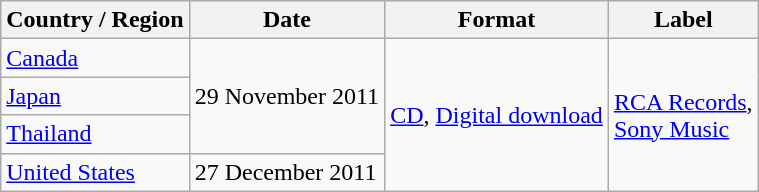<table class="wikitable">
<tr>
<th>Country / Region</th>
<th>Date</th>
<th>Format</th>
<th>Label</th>
</tr>
<tr>
<td><a href='#'>Canada</a></td>
<td rowspan=3>29 November 2011</td>
<td rowspan=4><a href='#'>CD</a>, <a href='#'>Digital download</a></td>
<td rowspan=4><a href='#'>RCA Records</a>,<br><a href='#'>Sony Music</a></td>
</tr>
<tr>
<td><a href='#'>Japan</a></td>
</tr>
<tr>
<td><a href='#'>Thailand</a></td>
</tr>
<tr>
<td><a href='#'>United States</a></td>
<td>27 December 2011</td>
</tr>
</table>
